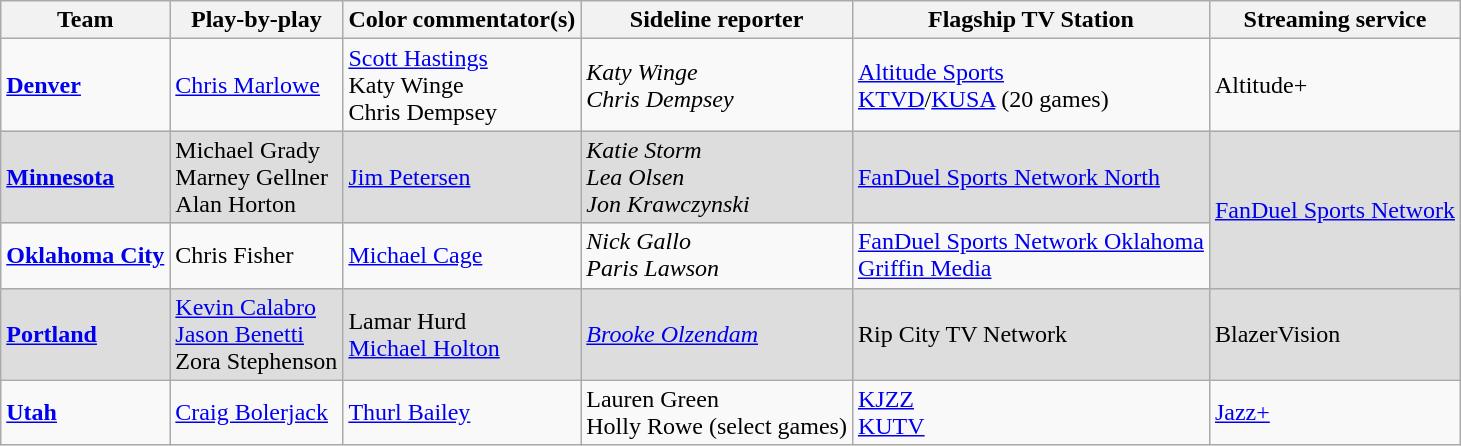<table class="wikitable">
<tr>
<th>Team</th>
<th>Play-by-play</th>
<th>Color commentator(s)</th>
<th>Sideline reporter</th>
<th>Flagship TV Station</th>
<th>Streaming service</th>
</tr>
<tr>
<td><strong><a href='#'>Denver</a></strong></td>
<td><a href='#'>Chris Marlowe</a></td>
<td><a href='#'>Scott Hastings</a><br>Katy Winge<br>Chris Dempsey</td>
<td><em>Katy Winge <br>Chris Dempsey</em></td>
<td><a href='#'>Altitude Sports</a><br><a href='#'>KTVD</a>/<a href='#'>KUSA</a> (20 games)</td>
<td>Altitude+</td>
</tr>
<tr style="background:#ddd;">
<td><strong><a href='#'>Minnesota</a></strong></td>
<td>Michael Grady <br> Marney Gellner <br> Alan Horton</td>
<td><a href='#'>Jim Petersen</a></td>
<td><em>Katie Storm<br>Lea Olsen</em><br><em>Jon Krawczynski</em></td>
<td><a href='#'>FanDuel Sports Network North</a></td>
<td rowspan=2><a href='#'>FanDuel Sports Network</a></td>
</tr>
<tr>
<td><strong><a href='#'>Oklahoma City</a></strong></td>
<td>Chris Fisher</td>
<td><a href='#'>Michael Cage</a></td>
<td><em>Nick Gallo <br> Paris Lawson</em></td>
<td><a href='#'>FanDuel Sports Network Oklahoma</a><br><a href='#'>Griffin Media</a> </td>
</tr>
<tr style="background:#ddd;">
<td><strong><a href='#'>Portland</a></strong></td>
<td><a href='#'>Kevin Calabro</a> <br> <a href='#'>Jason Benetti</a>  <br> Zora Stephenson </td>
<td>Lamar Hurd <br> <a href='#'>Michael Holton</a> </td>
<td><em><a href='#'>Brooke Olzendam</a></em></td>
<td>Rip City TV Network </td>
<td>BlazerVision</td>
</tr>
<tr>
<td><strong><a href='#'>Utah</a></strong></td>
<td><a href='#'>Craig Bolerjack</a></td>
<td><a href='#'>Thurl Bailey</a></td>
<td>Lauren Green<br>Holly Rowe (select games)</td>
<td><a href='#'>KJZZ</a>  <br> <a href='#'>KUTV</a> </td>
<td><a href='#'>Jazz+</a></td>
</tr>
</table>
